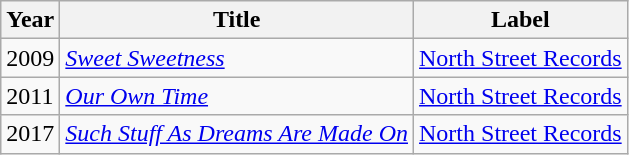<table class="wikitable" border="1">
<tr>
<th>Year</th>
<th>Title</th>
<th>Label</th>
</tr>
<tr>
<td>2009</td>
<td><em><a href='#'>Sweet Sweetness</a></em></td>
<td rowspan="1"><a href='#'>North Street Records</a></td>
</tr>
<tr>
<td>2011</td>
<td><em><a href='#'>Our Own Time</a></em></td>
<td rowspan="1"><a href='#'>North Street Records</a></td>
</tr>
<tr>
<td>2017</td>
<td><em><a href='#'>Such Stuff As Dreams Are Made On</a></em></td>
<td rowspan="1"><a href='#'>North Street Records</a></td>
</tr>
</table>
